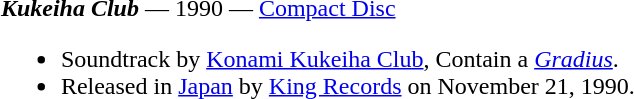<table class="toccolours" style="margin: 0 auto; width: 95%;">
<tr style="vertical-align: top;">
<td width="100%"><strong><em>Kukeiha Club</em></strong> — 1990 — <a href='#'>Compact Disc</a><br><ul><li>Soundtrack by <a href='#'>Konami Kukeiha Club</a>, Contain a <em><a href='#'>Gradius</a></em>.</li><li>Released in <a href='#'>Japan</a> by <a href='#'>King Records</a> on November 21, 1990.</li></ul></td>
</tr>
</table>
